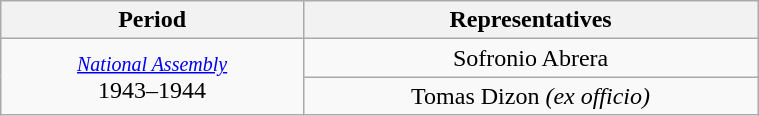<table class="wikitable" style="text-align:center; width:40%;">
<tr>
<th width=40%>Period</th>
<th>Representatives</th>
</tr>
<tr>
<td rowspan=2><small><a href='#'><em>National Assembly</em></a></small><br>1943–1944</td>
<td>Sofronio Abrera</td>
</tr>
<tr>
<td>Tomas Dizon <em>(ex officio)</em></td>
</tr>
</table>
